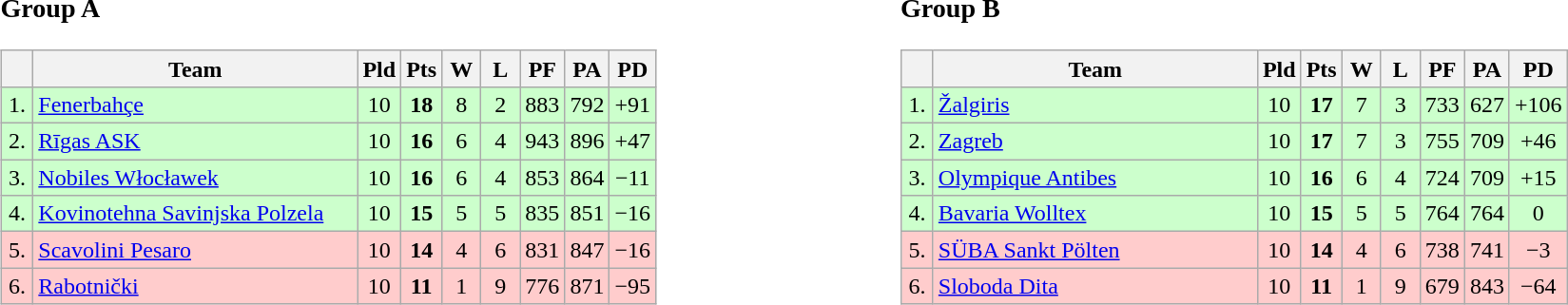<table>
<tr>
<td style="vertical-align:top; width:33%;"><br><h3>Group A</h3><table class="wikitable" style="text-align:center">
<tr>
<th width=15></th>
<th width=220>Team</th>
<th width=20>Pld</th>
<th width=20>Pts</th>
<th width=20>W</th>
<th width=20>L</th>
<th width=20>PF</th>
<th width=20>PA</th>
<th width=20>PD</th>
</tr>
<tr style="background: #ccffcc;">
<td>1.</td>
<td align=left> <a href='#'>Fenerbahçe</a></td>
<td>10</td>
<td><strong>18</strong></td>
<td>8</td>
<td>2</td>
<td>883</td>
<td>792</td>
<td>+91</td>
</tr>
<tr style="background: #ccffcc;">
<td>2.</td>
<td align=left> <a href='#'>Rīgas ASK</a></td>
<td>10</td>
<td><strong>16</strong></td>
<td>6</td>
<td>4</td>
<td>943</td>
<td>896</td>
<td>+47</td>
</tr>
<tr style="background: #ccffcc;">
<td>3.</td>
<td align=left> <a href='#'>Nobiles Włocławek</a></td>
<td>10</td>
<td><strong>16</strong></td>
<td>6</td>
<td>4</td>
<td>853</td>
<td>864</td>
<td>−11</td>
</tr>
<tr style="background: #ccffcc;">
<td>4.</td>
<td align=left> <a href='#'>Kovinotehna Savinjska Polzela</a></td>
<td>10</td>
<td><strong>15</strong></td>
<td>5</td>
<td>5</td>
<td>835</td>
<td>851</td>
<td>−16</td>
</tr>
<tr style="background: #ffcccc;">
<td>5.</td>
<td align=left> <a href='#'>Scavolini Pesaro</a></td>
<td>10</td>
<td><strong>14</strong></td>
<td>4</td>
<td>6</td>
<td>831</td>
<td>847</td>
<td>−16</td>
</tr>
<tr style="background: #ffcccc;">
<td>6.</td>
<td align=left> <a href='#'>Rabotnički</a></td>
<td>10</td>
<td><strong>11</strong></td>
<td>1</td>
<td>9</td>
<td>776</td>
<td>871</td>
<td>−95</td>
</tr>
</table>
</td>
<td style="vertical-align:top; width:33%;"><br><h3>Group B</h3><table class="wikitable" style="text-align:center">
<tr>
<th width=15></th>
<th width=220>Team</th>
<th width=20>Pld</th>
<th width=20>Pts</th>
<th width=20>W</th>
<th width=20>L</th>
<th width=20>PF</th>
<th width=20>PA</th>
<th width=20>PD</th>
</tr>
<tr style="background: #ccffcc;">
<td>1.</td>
<td align=left> <a href='#'>Žalgiris</a></td>
<td>10</td>
<td><strong>17</strong></td>
<td>7</td>
<td>3</td>
<td>733</td>
<td>627</td>
<td>+106</td>
</tr>
<tr style="background: #ccffcc;">
<td>2.</td>
<td align=left> <a href='#'>Zagreb</a></td>
<td>10</td>
<td><strong>17</strong></td>
<td>7</td>
<td>3</td>
<td>755</td>
<td>709</td>
<td>+46</td>
</tr>
<tr style="background: #ccffcc;">
<td>3.</td>
<td align=left> <a href='#'>Olympique Antibes</a></td>
<td>10</td>
<td><strong>16</strong></td>
<td>6</td>
<td>4</td>
<td>724</td>
<td>709</td>
<td>+15</td>
</tr>
<tr style="background: #ccffcc;">
<td>4.</td>
<td align=left> <a href='#'>Bavaria Wolltex</a></td>
<td>10</td>
<td><strong>15</strong></td>
<td>5</td>
<td>5</td>
<td>764</td>
<td>764</td>
<td>0</td>
</tr>
<tr style="background: #ffcccc;">
<td>5.</td>
<td align=left> <a href='#'>SÜBA Sankt Pölten</a></td>
<td>10</td>
<td><strong>14</strong></td>
<td>4</td>
<td>6</td>
<td>738</td>
<td>741</td>
<td>−3</td>
</tr>
<tr style="background: #ffcccc;">
<td>6.</td>
<td align=left> <a href='#'>Sloboda Dita</a></td>
<td>10</td>
<td><strong>11</strong></td>
<td>1</td>
<td>9</td>
<td>679</td>
<td>843</td>
<td>−64</td>
</tr>
</table>
</td>
</tr>
</table>
